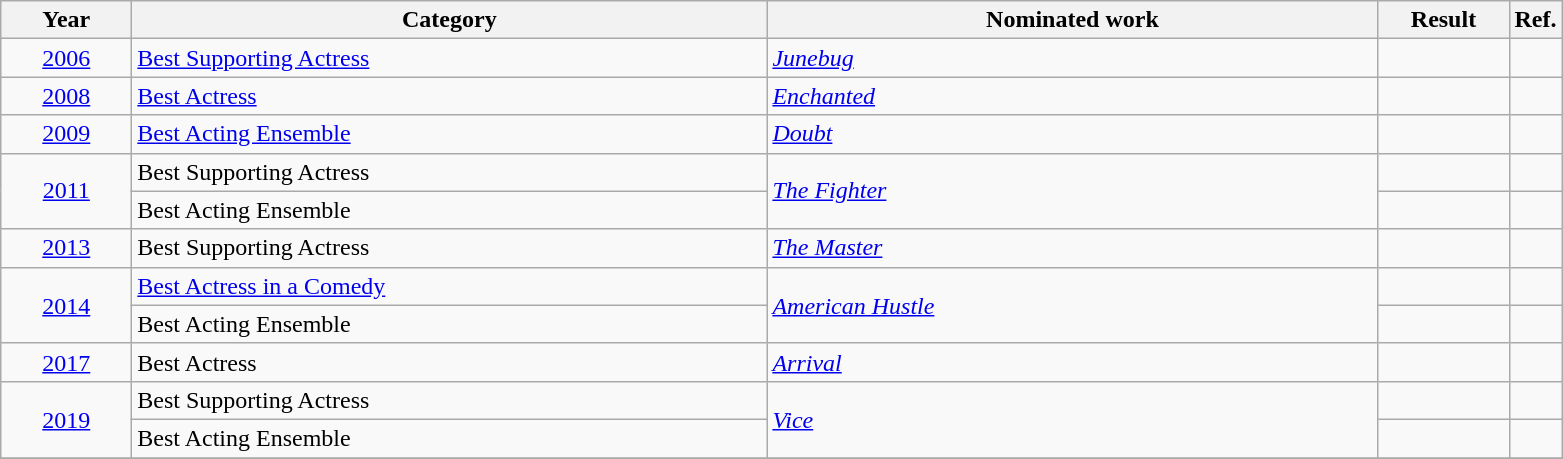<table class=wikitable>
<tr>
<th scope="col" style="width:5em;">Year</th>
<th scope="col" style="width:26em;">Category</th>
<th scope="col" style="width:25em;">Nominated work</th>
<th scope="col" style="width:5em;">Result</th>
<th>Ref.</th>
</tr>
<tr>
<td style="text-align:center;"><a href='#'>2006</a></td>
<td><a href='#'>Best Supporting Actress</a></td>
<td><em><a href='#'>Junebug</a></em></td>
<td></td>
<td style="text-align:center;"></td>
</tr>
<tr>
<td style="text-align:center;"><a href='#'>2008</a></td>
<td><a href='#'>Best Actress</a></td>
<td><em><a href='#'>Enchanted</a></em></td>
<td></td>
<td style="text-align:center;"></td>
</tr>
<tr>
<td style="text-align:center;"><a href='#'>2009</a></td>
<td><a href='#'>Best Acting Ensemble</a></td>
<td><em><a href='#'>Doubt</a></em></td>
<td></td>
<td style="text-align:center;"></td>
</tr>
<tr>
<td rowspan="2" style="text-align:center;"><a href='#'>2011</a></td>
<td>Best Supporting Actress</td>
<td rowspan="2"><em><a href='#'>The Fighter</a></em></td>
<td></td>
<td style="text-align:center;"></td>
</tr>
<tr>
<td>Best Acting Ensemble</td>
<td></td>
<td style="text-align:center;"></td>
</tr>
<tr>
<td style="text-align:center;"><a href='#'>2013</a></td>
<td>Best Supporting Actress</td>
<td><em><a href='#'>The Master</a></em></td>
<td></td>
<td style="text-align:center;"></td>
</tr>
<tr>
<td rowspan="2" style="text-align:center;"><a href='#'>2014</a></td>
<td><a href='#'>Best Actress in a Comedy</a></td>
<td rowspan="2"><em><a href='#'>American Hustle</a></em></td>
<td></td>
<td style="text-align:center;"></td>
</tr>
<tr>
<td>Best Acting Ensemble</td>
<td></td>
<td style="text-align:center;"></td>
</tr>
<tr>
<td style="text-align:center;"><a href='#'>2017</a></td>
<td>Best Actress</td>
<td><em><a href='#'>Arrival</a></em></td>
<td></td>
<td style="text-align:center;"></td>
</tr>
<tr>
<td rowspan="2" style="text-align:center;"><a href='#'>2019</a></td>
<td>Best Supporting Actress</td>
<td rowspan="2"><em><a href='#'>Vice</a></em></td>
<td></td>
<td style="text-align:center;"></td>
</tr>
<tr>
<td>Best Acting Ensemble</td>
<td></td>
<td style="text-align:center;"></td>
</tr>
<tr>
</tr>
</table>
